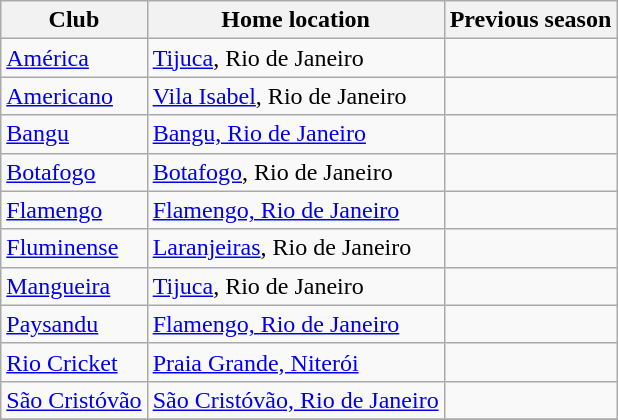<table class="wikitable sortable">
<tr>
<th>Club</th>
<th>Home location</th>
<th>Previous season</th>
</tr>
<tr>
<td><a href='#'>América</a></td>
<td><a href='#'>Tijuca</a>, Rio de Janeiro</td>
<td></td>
</tr>
<tr>
<td><a href='#'>Americano</a></td>
<td><a href='#'>Vila Isabel</a>, Rio de Janeiro</td>
<td></td>
</tr>
<tr>
<td><a href='#'>Bangu</a></td>
<td><a href='#'>Bangu, Rio de Janeiro</a></td>
<td></td>
</tr>
<tr>
<td><a href='#'>Botafogo</a></td>
<td><a href='#'>Botafogo</a>, Rio de Janeiro</td>
<td></td>
</tr>
<tr>
<td><a href='#'>Flamengo</a></td>
<td><a href='#'>Flamengo, Rio de Janeiro</a></td>
<td></td>
</tr>
<tr>
<td><a href='#'>Fluminense</a></td>
<td><a href='#'>Laranjeiras</a>, Rio de Janeiro</td>
<td></td>
</tr>
<tr>
<td><a href='#'>Mangueira</a></td>
<td><a href='#'>Tijuca</a>, Rio de Janeiro</td>
<td></td>
</tr>
<tr>
<td><a href='#'>Paysandu</a></td>
<td><a href='#'>Flamengo, Rio de Janeiro</a></td>
<td></td>
</tr>
<tr>
<td><a href='#'>Rio Cricket</a></td>
<td><a href='#'>Praia Grande, Niterói</a></td>
<td></td>
</tr>
<tr>
<td><a href='#'>São Cristóvão</a></td>
<td><a href='#'>São Cristóvão, Rio de Janeiro</a></td>
<td></td>
</tr>
<tr>
</tr>
</table>
